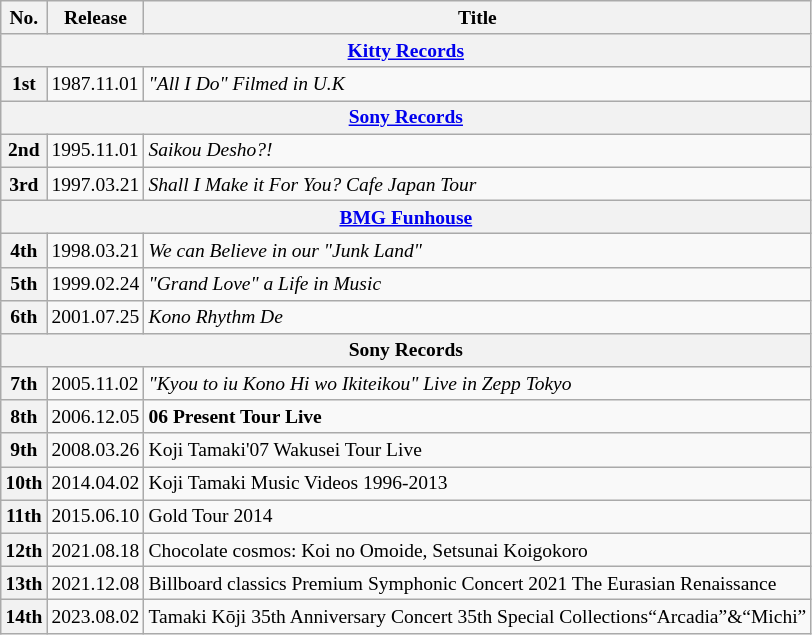<table class="wikitable" style="font-size:small">
<tr>
<th>No.</th>
<th>Release</th>
<th>Title</th>
</tr>
<tr>
<th colspan=3><a href='#'>Kitty Records</a></th>
</tr>
<tr>
<th>1st</th>
<td>1987.11.01</td>
<td><em>"All I Do" Filmed in U.K</em></td>
</tr>
<tr>
<th colspan=3><a href='#'>Sony Records</a></th>
</tr>
<tr>
<th>2nd</th>
<td>1995.11.01</td>
<td><em>Saikou Desho?!</em></td>
</tr>
<tr>
<th>3rd</th>
<td>1997.03.21</td>
<td><em>Shall I Make it For You? Cafe Japan Tour</em></td>
</tr>
<tr>
<th colspan=3><a href='#'>BMG Funhouse</a></th>
</tr>
<tr>
<th>4th</th>
<td>1998.03.21</td>
<td><em>We can Believe in our "Junk Land"</em></td>
</tr>
<tr>
<th>5th</th>
<td>1999.02.24</td>
<td><em>"Grand Love" a Life in Music</em></td>
</tr>
<tr>
<th>6th</th>
<td>2001.07.25</td>
<td><em>Kono Rhythm De</em></td>
</tr>
<tr>
<th colspan=3>Sony Records</th>
</tr>
<tr>
<th>7th</th>
<td>2005.11.02</td>
<td><em>"Kyou to iu Kono Hi wo Ikiteikou" Live in Zepp Tokyo</em></td>
</tr>
<tr>
<th>8th</th>
<td>2006.12.05</td>
<td><strong>06 Present Tour Live<em></td>
</tr>
<tr>
<th>9th</th>
<td>2008.03.26</td>
<td></em>Koji Tamaki'07 Wakusei Tour Live<em></td>
</tr>
<tr>
<th>10th</th>
<td>2014.04.02</td>
<td></em>Koji Tamaki Music Videos 1996-2013<em></td>
</tr>
<tr>
<th>11th</th>
<td>2015.06.10</td>
<td></em>Gold Tour 2014<em></td>
</tr>
<tr>
<th>12th</th>
<td>2021.08.18</td>
<td></em>Chocolate cosmos: Koi no Omoide, Setsunai Koigokoro<em></td>
</tr>
<tr>
<th>13th</th>
<td>2021.12.08</td>
<td></em>Billboard classics Premium Symphonic Concert 2021 The Eurasian Renaissance<em></td>
</tr>
<tr>
<th>14th</th>
<td>2023.08.02</td>
<td></em>Tamaki Kōji 35th Anniversary Concert 35th Special Collections“Arcadia”&“Michi”<em></td>
</tr>
</table>
